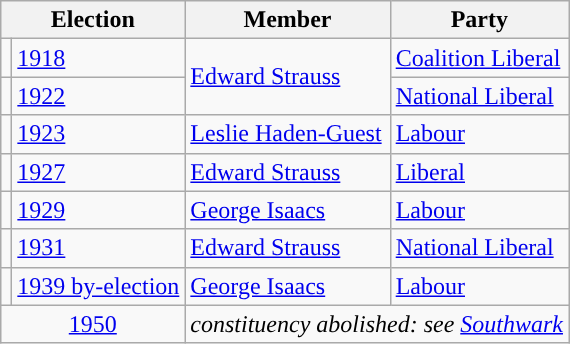<table class="wikitable">
<tr>
<th colspan="2">Election</th>
<th>Member</th>
<th>Party</th>
</tr>
<tr>
<td style="color:inherit;background-color: "></td>
<td><a href='#'>1918</a></td>
<td rowspan="2"><a href='#'>Edward Strauss</a></td>
<td><a href='#'>Coalition Liberal</a></td>
</tr>
<tr>
<td style="color:inherit;background-color: "></td>
<td><a href='#'>1922</a></td>
<td><a href='#'>National Liberal</a></td>
</tr>
<tr>
<td style="color:inherit;background-color: "></td>
<td><a href='#'>1923</a></td>
<td><a href='#'>Leslie Haden-Guest</a></td>
<td><a href='#'>Labour</a></td>
</tr>
<tr>
<td style="color:inherit;background-color: "></td>
<td><a href='#'>1927</a></td>
<td><a href='#'>Edward Strauss</a></td>
<td><a href='#'>Liberal</a></td>
</tr>
<tr>
<td style="color:inherit;background-color: "></td>
<td><a href='#'>1929</a></td>
<td><a href='#'>George Isaacs</a></td>
<td><a href='#'>Labour</a></td>
</tr>
<tr>
<td style="color:inherit;background-color: "></td>
<td><a href='#'>1931</a></td>
<td><a href='#'>Edward Strauss</a></td>
<td><a href='#'>National Liberal</a></td>
</tr>
<tr>
<td style="color:inherit;background-color: "></td>
<td><a href='#'>1939 by-election</a></td>
<td><a href='#'>George Isaacs</a></td>
<td><a href='#'>Labour</a></td>
</tr>
<tr>
<td colspan="2" align="center"><a href='#'>1950</a></td>
<td colspan="2"><em>constituency abolished: see <a href='#'>Southwark</a></em></td>
</tr>
</table>
